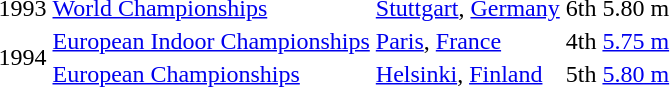<table>
<tr>
<td>1993</td>
<td><a href='#'>World Championships</a></td>
<td><a href='#'>Stuttgart</a>, <a href='#'>Germany</a></td>
<td>6th</td>
<td>5.80 m</td>
</tr>
<tr>
<td rowspan=2>1994</td>
<td><a href='#'>European Indoor Championships</a></td>
<td><a href='#'>Paris</a>, <a href='#'>France</a></td>
<td>4th</td>
<td><a href='#'>5.75 m</a></td>
</tr>
<tr>
<td><a href='#'>European Championships</a></td>
<td><a href='#'>Helsinki</a>, <a href='#'>Finland</a></td>
<td>5th</td>
<td><a href='#'>5.80 m</a></td>
</tr>
<tr>
</tr>
</table>
